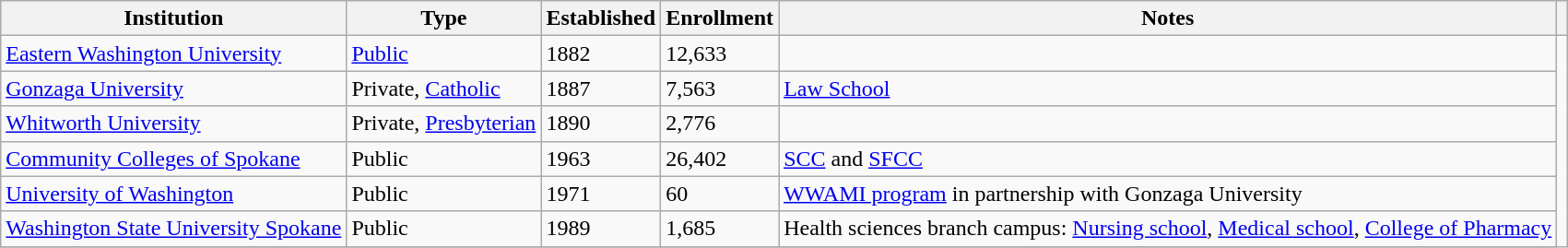<table class="wikitable sortable mw-collapsible">
<tr>
<th>Institution</th>
<th>Type</th>
<th>Established</th>
<th>Enrollment</th>
<th>Notes</th>
<th></th>
</tr>
<tr>
<td><a href='#'>Eastern Washington University</a></td>
<td><a href='#'>Public</a></td>
<td>1882</td>
<td>12,633</td>
<td></td>
</tr>
<tr>
<td><a href='#'>Gonzaga University</a></td>
<td>Private, <a href='#'>Catholic</a></td>
<td>1887</td>
<td>7,563</td>
<td><a href='#'>Law School</a></td>
</tr>
<tr>
<td><a href='#'>Whitworth University</a></td>
<td>Private, <a href='#'>Presbyterian</a></td>
<td>1890</td>
<td>2,776</td>
<td></td>
</tr>
<tr>
<td><a href='#'>Community Colleges of Spokane</a></td>
<td>Public</td>
<td>1963</td>
<td>26,402</td>
<td><a href='#'>SCC</a> and <a href='#'>SFCC</a></td>
</tr>
<tr>
<td><a href='#'>University of Washington</a></td>
<td>Public</td>
<td>1971</td>
<td>60</td>
<td><a href='#'>WWAMI program</a> in partnership with Gonzaga University</td>
</tr>
<tr>
<td><a href='#'>Washington State University Spokane</a></td>
<td>Public</td>
<td>1989</td>
<td>1,685</td>
<td>Health sciences branch campus: <a href='#'>Nursing school</a>, <a href='#'>Medical school</a>, <a href='#'>College of Pharmacy</a></td>
</tr>
<tr>
</tr>
</table>
